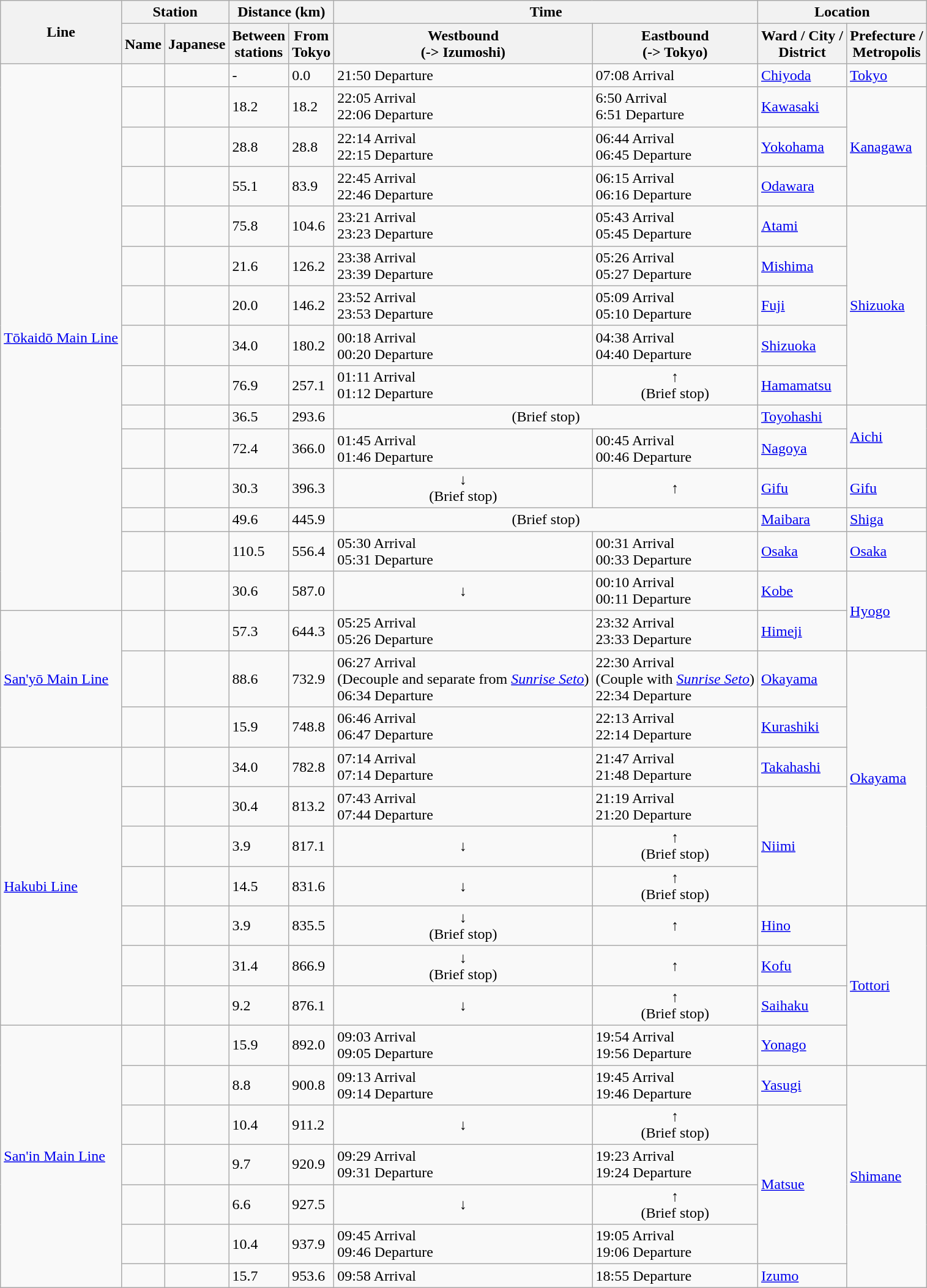<table class="wikitable">
<tr>
<th rowspan="2">Line</th>
<th colspan="2">Station</th>
<th colspan="2">Distance (km)</th>
<th colspan="2">Time</th>
<th colspan="2">Location</th>
</tr>
<tr>
<th>Name</th>
<th>Japanese</th>
<th><strong>Between</strong><br><strong>stations</strong></th>
<th>From<br>Tokyo</th>
<th>Westbound<br>(-> Izumoshi)</th>
<th>Eastbound<br>(-> Tokyo)</th>
<th>Ward / City /<br>District</th>
<th>Prefecture /<br>Metropolis</th>
</tr>
<tr>
<td rowspan="15"><a href='#'>Tōkaidō Main Line</a></td>
<td></td>
<td></td>
<td>-</td>
<td>0.0</td>
<td>21:50 Departure</td>
<td>07:08 Arrival</td>
<td><a href='#'>Chiyoda</a></td>
<td><a href='#'>Tokyo</a></td>
</tr>
<tr>
<td></td>
<td></td>
<td>18.2</td>
<td>18.2</td>
<td>22:05 Arrival<br>22:06 Departure</td>
<td>6:50 Arrival<br>6:51 Departure</td>
<td><a href='#'>Kawasaki</a></td>
<td rowspan="3"><a href='#'>Kanagawa</a></td>
</tr>
<tr>
<td></td>
<td></td>
<td>28.8</td>
<td>28.8</td>
<td>22:14 Arrival<br>22:15 Departure</td>
<td>06:44 Arrival<br>06:45 Departure</td>
<td><a href='#'>Yokohama</a></td>
</tr>
<tr>
<td></td>
<td></td>
<td>55.1</td>
<td>83.9</td>
<td>22:45 Arrival<br>22:46 Departure</td>
<td>06:15 Arrival<br>06:16 Departure</td>
<td><a href='#'>Odawara</a></td>
</tr>
<tr>
<td></td>
<td></td>
<td>75.8</td>
<td>104.6</td>
<td>23:21 Arrival<br>23:23 Departure</td>
<td>05:43 Arrival<br>05:45 Departure</td>
<td><a href='#'>Atami</a></td>
<td rowspan="5"><a href='#'>Shizuoka</a></td>
</tr>
<tr>
<td></td>
<td></td>
<td>21.6</td>
<td>126.2</td>
<td>23:38 Arrival<br>23:39 Departure</td>
<td>05:26 Arrival<br>05:27 Departure</td>
<td><a href='#'>Mishima</a></td>
</tr>
<tr>
<td></td>
<td></td>
<td>20.0</td>
<td>146.2</td>
<td>23:52 Arrival<br>23:53 Departure</td>
<td>05:09 Arrival<br>05:10 Departure</td>
<td><a href='#'>Fuji</a></td>
</tr>
<tr>
<td></td>
<td></td>
<td>34.0</td>
<td>180.2</td>
<td>00:18 Arrival<br>00:20 Departure</td>
<td>04:38 Arrival<br>04:40 Departure</td>
<td><a href='#'>Shizuoka</a></td>
</tr>
<tr>
<td></td>
<td></td>
<td>76.9</td>
<td>257.1</td>
<td>01:11 Arrival<br>01:12 Departure</td>
<td align="center">↑<br>(Brief stop)</td>
<td><a href='#'>Hamamatsu</a></td>
</tr>
<tr>
<td></td>
<td></td>
<td>36.5</td>
<td>293.6</td>
<td colspan="2" align="center">(Brief stop)</td>
<td><a href='#'>Toyohashi</a></td>
<td rowspan="2"><a href='#'>Aichi</a></td>
</tr>
<tr>
<td></td>
<td></td>
<td>72.4</td>
<td>366.0</td>
<td>01:45 Arrival<br>01:46 Departure</td>
<td>00:45 Arrival<br>00:46 Departure</td>
<td><a href='#'>Nagoya</a></td>
</tr>
<tr>
<td></td>
<td></td>
<td>30.3</td>
<td>396.3</td>
<td align="center">↓<br>(Brief stop)</td>
<td align="center">↑</td>
<td><a href='#'>Gifu</a></td>
<td><a href='#'>Gifu</a></td>
</tr>
<tr>
<td></td>
<td></td>
<td>49.6</td>
<td>445.9</td>
<td colspan="2" align="center">(Brief stop)</td>
<td><a href='#'>Maibara</a></td>
<td><a href='#'>Shiga</a></td>
</tr>
<tr>
<td></td>
<td></td>
<td>110.5</td>
<td>556.4</td>
<td>05:30 Arrival<br>05:31 Departure</td>
<td>00:31 Arrival<br>00:33 Departure</td>
<td><a href='#'>Osaka</a></td>
<td><a href='#'>Osaka</a></td>
</tr>
<tr>
<td></td>
<td></td>
<td>30.6</td>
<td>587.0</td>
<td align="center">↓</td>
<td>00:10 Arrival<br>00:11 Departure</td>
<td><a href='#'>Kobe</a></td>
<td rowspan="2"><a href='#'>Hyogo</a></td>
</tr>
<tr>
<td rowspan="3"><a href='#'>San'yō Main Line</a></td>
<td></td>
<td></td>
<td>57.3</td>
<td>644.3</td>
<td>05:25 Arrival<br>05:26 Departure</td>
<td>23:32 Arrival<br>23:33 Departure</td>
<td><a href='#'>Himeji</a></td>
</tr>
<tr>
<td></td>
<td></td>
<td>88.6</td>
<td>732.9</td>
<td>06:27 Arrival<br>(Decouple and separate from <em><a href='#'>Sunrise Seto</a></em>)<br>06:34 Departure</td>
<td>22:30 Arrival<br>(Couple with <em><a href='#'>Sunrise Seto</a></em>)<br>22:34 Departure</td>
<td><a href='#'>Okayama</a></td>
<td rowspan="6"><a href='#'>Okayama</a></td>
</tr>
<tr>
<td></td>
<td></td>
<td>15.9</td>
<td>748.8</td>
<td>06:46 Arrival<br>06:47 Departure</td>
<td>22:13 Arrival<br>22:14 Departure</td>
<td><a href='#'>Kurashiki</a></td>
</tr>
<tr>
<td rowspan="7"><a href='#'>Hakubi Line</a></td>
<td></td>
<td></td>
<td>34.0</td>
<td>782.8</td>
<td>07:14 Arrival<br>07:14 Departure</td>
<td>21:47 Arrival<br>21:48 Departure</td>
<td><a href='#'>Takahashi</a></td>
</tr>
<tr>
<td></td>
<td></td>
<td>30.4</td>
<td>813.2</td>
<td>07:43 Arrival<br>07:44 Departure</td>
<td>21:19 Arrival<br>21:20 Departure</td>
<td rowspan="3"><a href='#'>Niimi</a></td>
</tr>
<tr>
<td></td>
<td></td>
<td>3.9</td>
<td>817.1</td>
<td align="center">↓</td>
<td align="center">↑<br>(Brief stop)</td>
</tr>
<tr>
<td></td>
<td></td>
<td>14.5</td>
<td>831.6</td>
<td align="center">↓</td>
<td align="center">↑<br>(Brief stop)</td>
</tr>
<tr>
<td></td>
<td></td>
<td>3.9</td>
<td>835.5</td>
<td align="center">↓<br>(Brief stop)</td>
<td align="center">↑</td>
<td><a href='#'>Hino</a></td>
<td rowspan="4"><a href='#'>Tottori</a></td>
</tr>
<tr>
<td></td>
<td></td>
<td>31.4</td>
<td>866.9</td>
<td align="center">↓<br>(Brief stop)</td>
<td align="center">↑</td>
<td><a href='#'>Kofu</a></td>
</tr>
<tr>
<td></td>
<td></td>
<td>9.2</td>
<td>876.1</td>
<td align="center">↓</td>
<td align="center">↑<br>(Brief stop)</td>
<td><a href='#'>Saihaku</a></td>
</tr>
<tr>
<td rowspan="7"><a href='#'>San'in Main Line</a></td>
<td></td>
<td></td>
<td>15.9</td>
<td>892.0</td>
<td>09:03 Arrival<br>09:05 Departure</td>
<td>19:54 Arrival<br>19:56 Departure</td>
<td><a href='#'>Yonago</a></td>
</tr>
<tr>
<td></td>
<td></td>
<td>8.8</td>
<td>900.8</td>
<td>09:13 Arrival<br>09:14 Departure</td>
<td>19:45 Arrival<br>19:46 Departure</td>
<td><a href='#'>Yasugi</a></td>
<td rowspan="6"><a href='#'>Shimane</a></td>
</tr>
<tr>
<td></td>
<td></td>
<td>10.4</td>
<td>911.2</td>
<td align="center">↓</td>
<td align="center">↑<br>(Brief stop)</td>
<td rowspan="4"><a href='#'>Matsue</a></td>
</tr>
<tr>
<td></td>
<td></td>
<td>9.7</td>
<td>920.9</td>
<td>09:29 Arrival<br>09:31 Departure</td>
<td>19:23 Arrival<br>19:24 Departure</td>
</tr>
<tr>
<td></td>
<td></td>
<td>6.6</td>
<td>927.5</td>
<td align="center">↓</td>
<td align="center">↑<br>(Brief stop)</td>
</tr>
<tr>
<td></td>
<td></td>
<td>10.4</td>
<td>937.9</td>
<td>09:45 Arrival<br>09:46 Departure</td>
<td>19:05 Arrival<br>19:06 Departure</td>
</tr>
<tr>
<td></td>
<td></td>
<td>15.7</td>
<td>953.6</td>
<td>09:58 Arrival</td>
<td>18:55 Departure</td>
<td><a href='#'>Izumo</a></td>
</tr>
</table>
